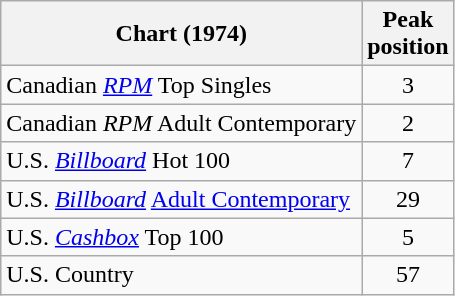<table class="wikitable sortable">
<tr>
<th align="left">Chart (1974)</th>
<th align="left">Peak<br>position</th>
</tr>
<tr>
<td>Canadian <em><a href='#'>RPM</a></em> Top Singles</td>
<td style="text-align:center;">3</td>
</tr>
<tr>
<td>Canadian <em>RPM</em> Adult Contemporary</td>
<td style="text-align:center;">2</td>
</tr>
<tr>
<td>U.S. <em><a href='#'>Billboard</a></em> Hot 100</td>
<td style="text-align:center;">7</td>
</tr>
<tr>
<td>U.S. <em><a href='#'>Billboard</a></em> <a href='#'>Adult Contemporary</a></td>
<td style="text-align:center;">29</td>
</tr>
<tr>
<td>U.S. <em><a href='#'>Cashbox</a></em> Top 100</td>
<td style="text-align:center;">5</td>
</tr>
<tr>
<td>U.S. Country</td>
<td style="text-align:center;">57</td>
</tr>
</table>
